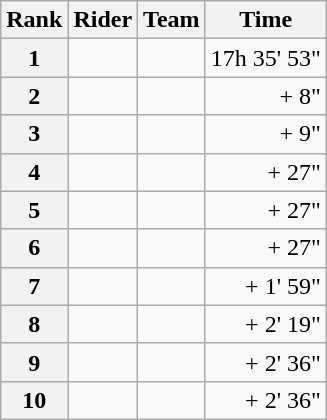<table class="wikitable" margin-bottom:0;">
<tr>
<th scope="col">Rank</th>
<th scope="col">Rider</th>
<th scope="col">Team</th>
<th scope="col">Time</th>
</tr>
<tr>
<th scope="row">1</th>
<td> </td>
<td></td>
<td align="right">17h 35' 53"</td>
</tr>
<tr>
<th scope="row">2</th>
<td></td>
<td></td>
<td align="right">+ 8"</td>
</tr>
<tr>
<th scope="row">3</th>
<td> </td>
<td></td>
<td align="right">+ 9"</td>
</tr>
<tr>
<th scope="row">4</th>
<td></td>
<td></td>
<td align="right">+ 27"</td>
</tr>
<tr>
<th scope="row">5</th>
<td></td>
<td></td>
<td align="right">+ 27"</td>
</tr>
<tr>
<th scope="row">6</th>
<td></td>
<td></td>
<td align="right">+ 27"</td>
</tr>
<tr>
<th scope="row">7</th>
<td></td>
<td></td>
<td align="right">+ 1' 59"</td>
</tr>
<tr>
<th scope="row">8</th>
<td></td>
<td></td>
<td align="right">+ 2' 19"</td>
</tr>
<tr>
<th scope="row">9</th>
<td></td>
<td></td>
<td align="right">+ 2' 36"</td>
</tr>
<tr>
<th scope="row">10</th>
<td></td>
<td></td>
<td align="right">+ 2' 36"</td>
</tr>
</table>
